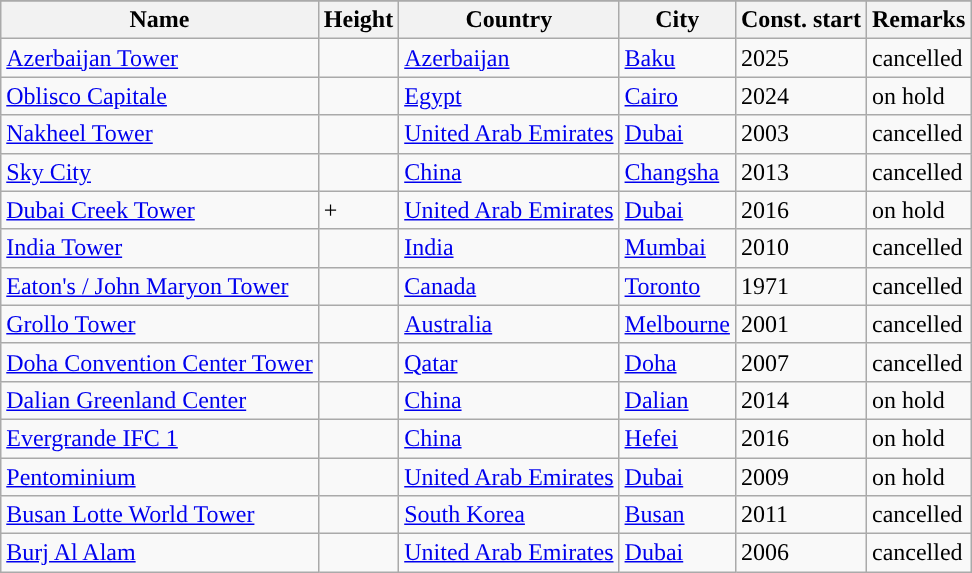<table class="wikitable sortable sticky-header" font=90%">
<tr style="background-color:#CEF2E0">
</tr>
<tr>
<th>Name</th>
<th>Height</th>
<th>Country</th>
<th>City</th>
<th>Const. start</th>
<th>Remarks</th>
</tr>
<tr>
<td><a href='#'>Azerbaijan Tower</a></td>
<td></td>
<td><a href='#'>Azerbaijan</a></td>
<td><a href='#'>Baku</a></td>
<td>2025</td>
<td>cancelled</td>
</tr>
<tr>
<td><a href='#'>Oblisco Capitale</a></td>
<td></td>
<td><a href='#'>Egypt</a></td>
<td><a href='#'>Cairo</a></td>
<td>2024</td>
<td>on hold</td>
</tr>
<tr>
<td><a href='#'>Nakheel Tower</a></td>
<td></td>
<td><a href='#'>United Arab Emirates</a></td>
<td><a href='#'>Dubai</a></td>
<td>2003</td>
<td>cancelled</td>
</tr>
<tr>
<td><a href='#'>Sky City</a></td>
<td></td>
<td><a href='#'>China</a></td>
<td><a href='#'>Changsha</a></td>
<td>2013</td>
<td>cancelled</td>
</tr>
<tr>
<td><a href='#'>Dubai Creek Tower</a></td>
<td>+</td>
<td><a href='#'>United Arab Emirates</a></td>
<td><a href='#'>Dubai</a></td>
<td>2016</td>
<td>on hold</td>
</tr>
<tr>
<td><a href='#'>India Tower</a></td>
<td></td>
<td><a href='#'>India</a></td>
<td><a href='#'>Mumbai</a></td>
<td>2010</td>
<td>cancelled</td>
</tr>
<tr>
<td><a href='#'>Eaton's / John Maryon Tower</a></td>
<td></td>
<td><a href='#'>Canada</a></td>
<td><a href='#'>Toronto</a></td>
<td>1971</td>
<td>cancelled</td>
</tr>
<tr>
<td><a href='#'>Grollo Tower</a></td>
<td></td>
<td><a href='#'>Australia</a></td>
<td><a href='#'>Melbourne</a></td>
<td>2001</td>
<td>cancelled</td>
</tr>
<tr>
<td><a href='#'>Doha Convention Center Tower</a></td>
<td></td>
<td><a href='#'>Qatar</a></td>
<td><a href='#'>Doha</a></td>
<td>2007</td>
<td>cancelled</td>
</tr>
<tr>
<td><a href='#'>Dalian Greenland Center</a></td>
<td></td>
<td><a href='#'>China</a></td>
<td><a href='#'>Dalian</a></td>
<td>2014</td>
<td>on hold</td>
</tr>
<tr>
<td><a href='#'>Evergrande IFC 1</a></td>
<td></td>
<td><a href='#'>China</a></td>
<td><a href='#'>Hefei</a></td>
<td>2016</td>
<td>on hold</td>
</tr>
<tr>
<td><a href='#'>Pentominium</a></td>
<td></td>
<td><a href='#'>United Arab Emirates</a></td>
<td><a href='#'>Dubai</a></td>
<td>2009</td>
<td>on hold</td>
</tr>
<tr>
<td><a href='#'>Busan Lotte World Tower</a></td>
<td></td>
<td><a href='#'>South Korea</a></td>
<td><a href='#'>Busan</a></td>
<td>2011</td>
<td>cancelled</td>
</tr>
<tr>
<td><a href='#'>Burj Al Alam</a></td>
<td></td>
<td><a href='#'>United Arab Emirates</a></td>
<td><a href='#'>Dubai</a></td>
<td>2006</td>
<td>cancelled</td>
</tr>
</table>
